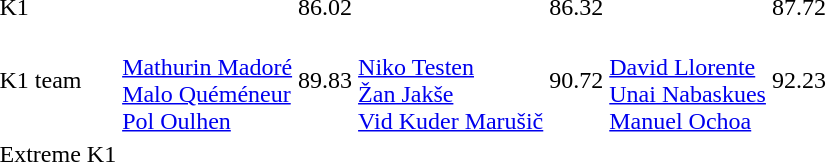<table>
<tr>
<td>K1</td>
<td></td>
<td>86.02</td>
<td></td>
<td>86.32</td>
<td></td>
<td>87.72</td>
</tr>
<tr>
<td>K1 team</td>
<td><br><a href='#'>Mathurin Madoré</a><br><a href='#'>Malo Quéméneur</a><br><a href='#'>Pol Oulhen</a></td>
<td>89.83</td>
<td><br><a href='#'>Niko Testen</a><br><a href='#'>Žan Jakše</a><br><a href='#'>Vid Kuder Marušič</a></td>
<td>90.72</td>
<td><br><a href='#'>David Llorente</a><br><a href='#'>Unai Nabaskues</a><br><a href='#'>Manuel Ochoa</a></td>
<td>92.23</td>
</tr>
<tr>
<td>Extreme K1</td>
<td></td>
<td></td>
<td></td>
<td></td>
<td></td>
<td></td>
</tr>
</table>
